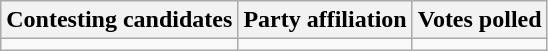<table class="wikitable sortable">
<tr>
<th>Contesting candidates</th>
<th>Party affiliation</th>
<th>Votes polled</th>
</tr>
<tr>
<td></td>
<td></td>
<td></td>
</tr>
</table>
